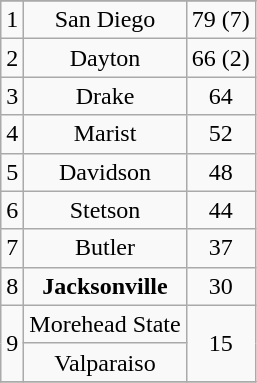<table class="wikitable">
<tr align="center">
</tr>
<tr align="center">
<td>1</td>
<td>San Diego</td>
<td>79 (7)</td>
</tr>
<tr align="center">
<td>2</td>
<td>Dayton</td>
<td>66 (2)</td>
</tr>
<tr align="center">
<td>3</td>
<td>Drake</td>
<td>64</td>
</tr>
<tr align="center">
<td>4</td>
<td>Marist</td>
<td>52</td>
</tr>
<tr align="center">
<td>5</td>
<td>Davidson</td>
<td>48</td>
</tr>
<tr align="center">
<td>6</td>
<td>Stetson</td>
<td>44</td>
</tr>
<tr align="center">
<td>7</td>
<td>Butler</td>
<td>37</td>
</tr>
<tr align="center">
<td>8</td>
<td><strong>Jacksonville</strong></td>
<td>30</td>
</tr>
<tr align="center">
<td rowspan=2>9</td>
<td>Morehead State</td>
<td rowspan=2>15</td>
</tr>
<tr align="center">
<td>Valparaiso</td>
</tr>
<tr>
</tr>
</table>
